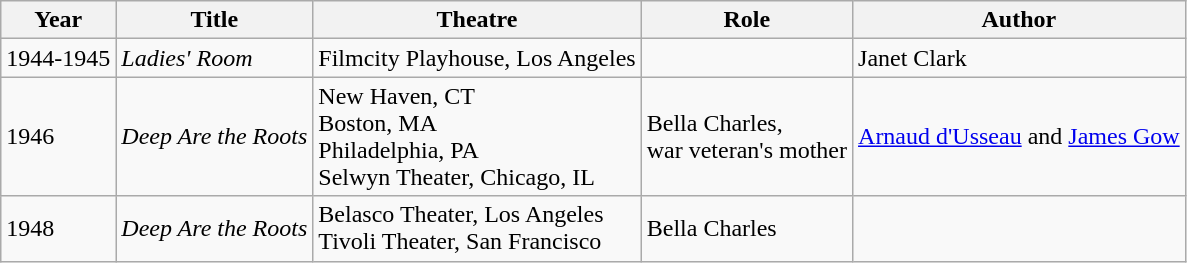<table class="wikitable sortable">
<tr>
<th>Year</th>
<th>Title</th>
<th>Theatre</th>
<th>Role</th>
<th>Author</th>
</tr>
<tr>
<td>1944-1945</td>
<td><em>Ladies' Room</em></td>
<td>Filmcity Playhouse, Los Angeles</td>
<td></td>
<td>Janet Clark</td>
</tr>
<tr>
<td>1946</td>
<td><em>Deep Are the Roots</em></td>
<td>New Haven, CT<br>Boston, MA<br>Philadelphia, PA<br>Selwyn Theater, Chicago, IL</td>
<td>Bella Charles, <br>war veteran's mother</td>
<td><a href='#'>Arnaud d'Usseau</a> and <a href='#'>James Gow</a></td>
</tr>
<tr>
<td>1948</td>
<td><em>Deep Are the Roots</em></td>
<td>Belasco Theater, Los Angeles <br>Tivoli Theater, San Francisco</td>
<td>Bella Charles</td>
<td></td>
</tr>
</table>
